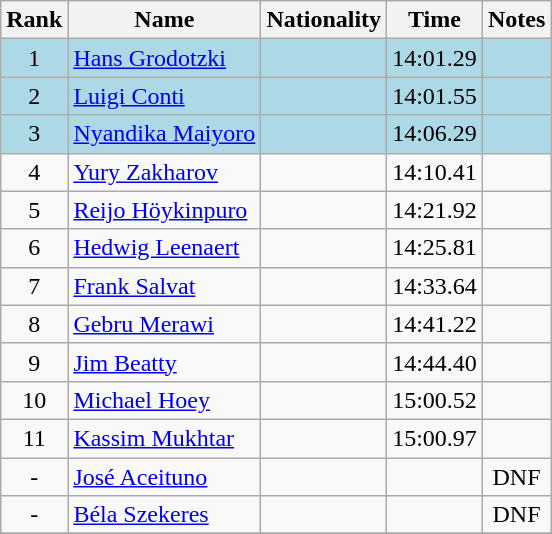<table class="wikitable sortable" style="text-align:center">
<tr>
<th>Rank</th>
<th>Name</th>
<th>Nationality</th>
<th>Time</th>
<th>Notes</th>
</tr>
<tr bgcolor=lightblue>
<td>1</td>
<td align=left><a href='#'>Hans Grodotzki</a></td>
<td align=left></td>
<td>14:01.29</td>
<td></td>
</tr>
<tr bgcolor=lightblue>
<td>2</td>
<td align=left><a href='#'>Luigi Conti</a></td>
<td align=left></td>
<td>14:01.55</td>
<td></td>
</tr>
<tr bgcolor=lightblue>
<td>3</td>
<td align=left><a href='#'>Nyandika Maiyoro</a></td>
<td align=left></td>
<td>14:06.29</td>
<td></td>
</tr>
<tr>
<td>4</td>
<td align=left><a href='#'>Yury Zakharov</a></td>
<td align=left></td>
<td>14:10.41</td>
<td></td>
</tr>
<tr>
<td>5</td>
<td align=left><a href='#'>Reijo Höykinpuro</a></td>
<td align=left></td>
<td>14:21.92</td>
<td></td>
</tr>
<tr>
<td>6</td>
<td align=left><a href='#'>Hedwig Leenaert</a></td>
<td align=left></td>
<td>14:25.81</td>
<td></td>
</tr>
<tr>
<td>7</td>
<td align=left><a href='#'>Frank Salvat</a></td>
<td align=left></td>
<td>14:33.64</td>
<td></td>
</tr>
<tr>
<td>8</td>
<td align=left><a href='#'>Gebru Merawi</a></td>
<td align="left"></td>
<td>14:41.22</td>
<td></td>
</tr>
<tr>
<td>9</td>
<td align=left><a href='#'>Jim Beatty</a></td>
<td align=left></td>
<td>14:44.40</td>
<td></td>
</tr>
<tr>
<td>10</td>
<td align=left><a href='#'>Michael Hoey</a></td>
<td align=left></td>
<td>15:00.52</td>
<td></td>
</tr>
<tr>
<td>11</td>
<td align=left><a href='#'>Kassim Mukhtar</a></td>
<td align=left></td>
<td>15:00.97</td>
<td></td>
</tr>
<tr>
<td>-</td>
<td align=left><a href='#'>José Aceituno</a></td>
<td align=left></td>
<td></td>
<td>DNF</td>
</tr>
<tr>
<td>-</td>
<td align=left><a href='#'>Béla Szekeres</a></td>
<td align=left></td>
<td></td>
<td>DNF</td>
</tr>
<tr>
</tr>
</table>
